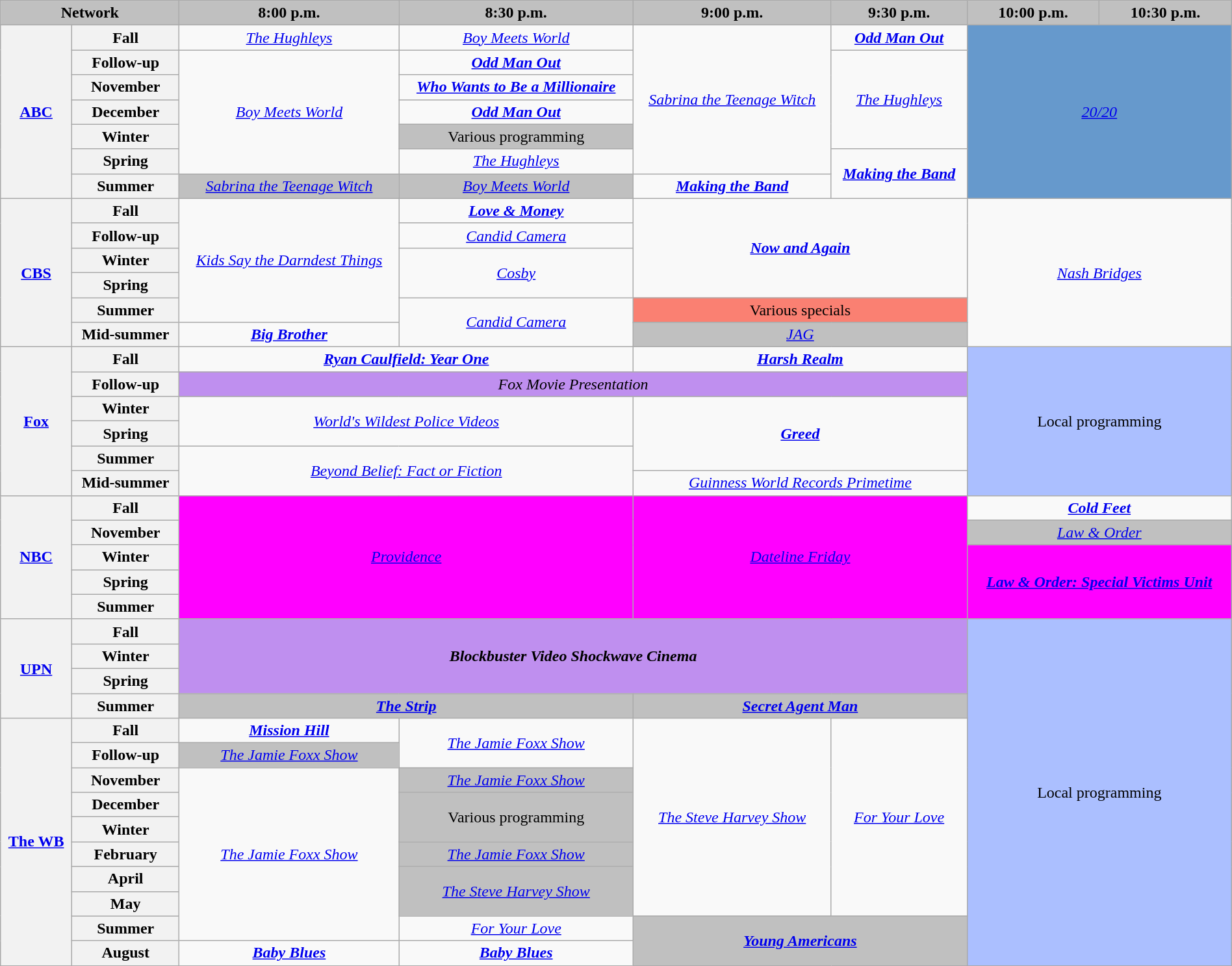<table class="wikitable" style="width:100%;margin-right:0;text-align:center">
<tr>
<th colspan="2" style="background-color:#C0C0C0;text-align:center">Network</th>
<th style="background-color:#C0C0C0;text-align:center">8:00 p.m.</th>
<th style="background-color:#C0C0C0;text-align:center">8:30 p.m.</th>
<th style="background-color:#C0C0C0;text-align:center">9:00 p.m.</th>
<th style="background-color:#C0C0C0;text-align:center">9:30 p.m.</th>
<th style="background-color:#C0C0C0;text-align:center">10:00 p.m.</th>
<th style="background-color:#C0C0C0;text-align:center">10:30 p.m.</th>
</tr>
<tr>
<th rowspan="7"><a href='#'>ABC</a></th>
<th>Fall</th>
<td><em><a href='#'>The Hughleys</a></em></td>
<td><em><a href='#'>Boy Meets World</a></em></td>
<td rowspan="6"><em><a href='#'>Sabrina the Teenage Witch</a></em></td>
<td><strong><em><a href='#'>Odd Man Out</a></em></strong></td>
<td rowspan="7" colspan="2" style="background:#6699CC;"><em><a href='#'>20/20</a></em></td>
</tr>
<tr>
<th>Follow-up</th>
<td rowspan="5"><em><a href='#'>Boy Meets World</a></em></td>
<td><strong><em><a href='#'>Odd Man Out</a></em></strong></td>
<td rowspan="4"><em><a href='#'>The Hughleys</a></em></td>
</tr>
<tr>
<th>November</th>
<td><strong><em><a href='#'>Who Wants to Be a Millionaire</a></em></strong></td>
</tr>
<tr>
<th>December</th>
<td><strong><em><a href='#'>Odd Man Out</a></em></strong></td>
</tr>
<tr>
<th>Winter</th>
<td style="background:#C0C0C0;">Various programming</td>
</tr>
<tr>
<th>Spring</th>
<td><em><a href='#'>The Hughleys</a></em></td>
<td rowspan="2"><strong><em><a href='#'>Making the Band</a></em></strong></td>
</tr>
<tr>
<th>Summer</th>
<td style="background:#C0C0C0;"><em><a href='#'>Sabrina the Teenage Witch</a></em> </td>
<td style="background:#C0C0C0;"><em><a href='#'>Boy Meets World</a></em> </td>
<td><strong><em><a href='#'>Making the Band</a></em></strong></td>
</tr>
<tr>
<th rowspan="6"><a href='#'>CBS</a></th>
<th>Fall</th>
<td rowspan="5"><em><a href='#'>Kids Say the Darndest Things</a></em></td>
<td><strong><em><a href='#'>Love & Money</a></em></strong></td>
<td rowspan="4" colspan="2"><strong><em><a href='#'>Now and Again</a></em></strong></td>
<td rowspan="6" colspan="2"><em><a href='#'>Nash Bridges</a></em></td>
</tr>
<tr>
<th>Follow-up</th>
<td><em><a href='#'>Candid Camera</a></em></td>
</tr>
<tr>
<th>Winter</th>
<td rowspan="2"><em><a href='#'>Cosby</a></em></td>
</tr>
<tr>
<th>Spring</th>
</tr>
<tr>
<th>Summer</th>
<td rowspan="2"><em><a href='#'>Candid Camera</a></em></td>
<td style="background:#FA8072;" colspan="2">Various specials</td>
</tr>
<tr>
<th>Mid-summer</th>
<td><strong><em><a href='#'>Big Brother</a></em></strong></td>
<td colspan="2" style="background:#C0C0C0;"><em><a href='#'>JAG</a></em> </td>
</tr>
<tr>
<th rowspan="6"><a href='#'>Fox</a></th>
<th>Fall</th>
<td colspan="2"><strong><em><a href='#'>Ryan Caulfield: Year One</a></em></strong></td>
<td colspan="2"><strong><em><a href='#'>Harsh Realm</a></em></strong></td>
<td style="background:#abbfff;" colspan="2" rowspan="6">Local programming</td>
</tr>
<tr>
<th>Follow-up</th>
<td colspan="4" style="background:#bf8fef"><em>Fox Movie Presentation</em></td>
</tr>
<tr>
<th>Winter</th>
<td colspan="2" rowspan="2"><em><a href='#'>World's Wildest Police Videos</a></em></td>
<td colspan="2" rowspan="3"><strong><em><a href='#'>Greed</a></em></strong></td>
</tr>
<tr>
<th>Spring</th>
</tr>
<tr>
<th>Summer</th>
<td colspan="2" rowspan="2"><em><a href='#'>Beyond Belief: Fact or Fiction</a></em></td>
</tr>
<tr>
<th>Mid-summer</th>
<td colspan="2"><em><a href='#'>Guinness World Records Primetime</a></em></td>
</tr>
<tr>
<th rowspan="5"><a href='#'>NBC</a></th>
<th>Fall</th>
<td style="background:#FF00FF;" rowspan="5" colspan="2"><em><a href='#'>Providence</a></em> </td>
<td style="background:#FF00FF;" colspan="2" rowspan="5"><em><a href='#'>Dateline Friday</a></em> </td>
<td colspan="2"><strong><em><a href='#'>Cold Feet</a></em></strong></td>
</tr>
<tr>
<th>November</th>
<td colspan="2" style="background:#C0C0C0;"><em><a href='#'>Law & Order</a></em> </td>
</tr>
<tr>
<th>Winter</th>
<td style="background:#FF00FF;" colspan="2" rowspan="3"><strong><em><a href='#'>Law & Order: Special Victims Unit</a></em></strong> </td>
</tr>
<tr>
<th>Spring</th>
</tr>
<tr>
<th>Summer</th>
</tr>
<tr>
<th rowspan="4"><a href='#'>UPN</a></th>
<th>Fall</th>
<td colspan="4" rowspan="3" style="background:#bf8fef;"><strong><em>Blockbuster Video Shockwave Cinema</em></strong></td>
<td colspan="2" rowspan="14" style="background:#abbfff;">Local programming</td>
</tr>
<tr>
<th>Winter</th>
</tr>
<tr>
<th>Spring</th>
</tr>
<tr>
<th>Summer</th>
<td colspan="2" style="background:#C0C0C0;"><strong><em><a href='#'>The Strip</a></em></strong> </td>
<td colspan="2" style="background:#C0C0C0;"><strong><em><a href='#'>Secret Agent Man</a></em></strong> </td>
</tr>
<tr>
<th rowspan="10"><a href='#'>The WB</a></th>
<th>Fall</th>
<td><strong><em><a href='#'>Mission Hill</a></em></strong></td>
<td rowspan="2"><em><a href='#'>The Jamie Foxx Show</a></em></td>
<td rowspan="8"><em><a href='#'>The Steve Harvey Show</a></em></td>
<td rowspan="8"><em><a href='#'>For Your Love</a></em></td>
</tr>
<tr>
<th>Follow-up</th>
<td style="background:#C0C0C0;"><em><a href='#'>The Jamie Foxx Show</a></em> </td>
</tr>
<tr>
<th>November</th>
<td rowspan="7"><em><a href='#'>The Jamie Foxx Show</a></em></td>
<td style="background:#C0C0C0;"><em><a href='#'>The Jamie Foxx Show</a></em> </td>
</tr>
<tr>
<th>December</th>
<td rowspan="2" style="background:#C0C0C0;">Various programming</td>
</tr>
<tr>
<th>Winter</th>
</tr>
<tr>
<th>February</th>
<td style="background:#C0C0C0;"><em><a href='#'>The Jamie Foxx Show</a></em> </td>
</tr>
<tr>
<th>April</th>
<td rowspan="2" style="background:#C0C0C0;"><em><a href='#'>The Steve Harvey Show</a></em> </td>
</tr>
<tr>
<th>May</th>
</tr>
<tr>
<th>Summer</th>
<td><em><a href='#'>For Your Love</a></em></td>
<td colspan="2" rowspan="2" style="background:#C0C0C0;"><strong><em><a href='#'>Young Americans</a></em></strong> </td>
</tr>
<tr>
<th>August</th>
<td><strong><em><a href='#'>Baby Blues</a></em></strong></td>
<td><strong><em><a href='#'>Baby Blues</a></em></strong></td>
</tr>
</table>
